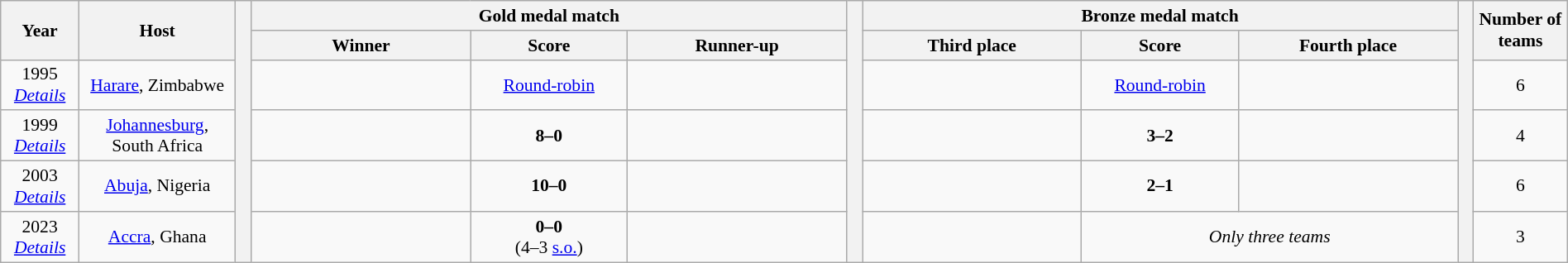<table class="wikitable" style="text-align:center;width:100%; font-size:90%;">
<tr>
<th rowspan=2 width=5%>Year</th>
<th rowspan=2 width=10%>Host</th>
<th width=1% rowspan=6></th>
<th colspan=3>Gold medal match</th>
<th width=1% rowspan=6></th>
<th colspan=3>Bronze medal match</th>
<th width=1% rowspan=6></th>
<th width=6% rowspan=2>Number of teams</th>
</tr>
<tr>
<th width=14%>Winner</th>
<th width=10%>Score</th>
<th width=14%>Runner-up</th>
<th width=14%>Third place</th>
<th width=10%>Score</th>
<th width=14%>Fourth place</th>
</tr>
<tr>
<td>1995<br><em><a href='#'>Details</a></em></td>
<td><a href='#'>Harare</a>, Zimbabwe</td>
<td><strong></strong></td>
<td><a href='#'>Round-robin</a></td>
<td></td>
<td></td>
<td><a href='#'>Round-robin</a></td>
<td></td>
<td>6</td>
</tr>
<tr>
<td>1999<br><em><a href='#'>Details</a></em></td>
<td><a href='#'>Johannesburg</a>, South Africa</td>
<td><strong></strong></td>
<td><strong>8–0</strong></td>
<td></td>
<td></td>
<td><strong>3–2</strong></td>
<td></td>
<td>4</td>
</tr>
<tr>
<td>2003<br><em><a href='#'>Details</a></em></td>
<td><a href='#'>Abuja</a>, Nigeria</td>
<td><strong></strong></td>
<td><strong>10–0</strong></td>
<td></td>
<td></td>
<td><strong>2–1</strong></td>
<td></td>
<td>6</td>
</tr>
<tr>
<td>2023<br><em><a href='#'>Details</a></em></td>
<td><a href='#'>Accra</a>, Ghana</td>
<td><strong></strong></td>
<td><strong>0–0</strong><br>(4–3 <a href='#'>s.o.</a>)</td>
<td></td>
<td></td>
<td colspan=2><em>Only three teams</em></td>
<td>3</td>
</tr>
</table>
